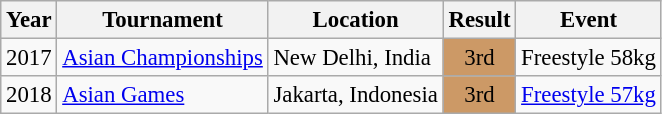<table class="wikitable" style="font-size:95%;">
<tr>
<th>Year</th>
<th>Tournament</th>
<th>Location</th>
<th>Result</th>
<th>Event</th>
</tr>
<tr>
<td>2017</td>
<td><a href='#'>Asian Championships</a></td>
<td>New Delhi, India</td>
<td align="center" bgcolor="cc9966">3rd</td>
<td>Freestyle 58kg</td>
</tr>
<tr>
<td>2018</td>
<td><a href='#'>Asian Games</a></td>
<td>Jakarta, Indonesia</td>
<td align="center" bgcolor="cc9966">3rd</td>
<td><a href='#'>Freestyle 57kg</a></td>
</tr>
</table>
